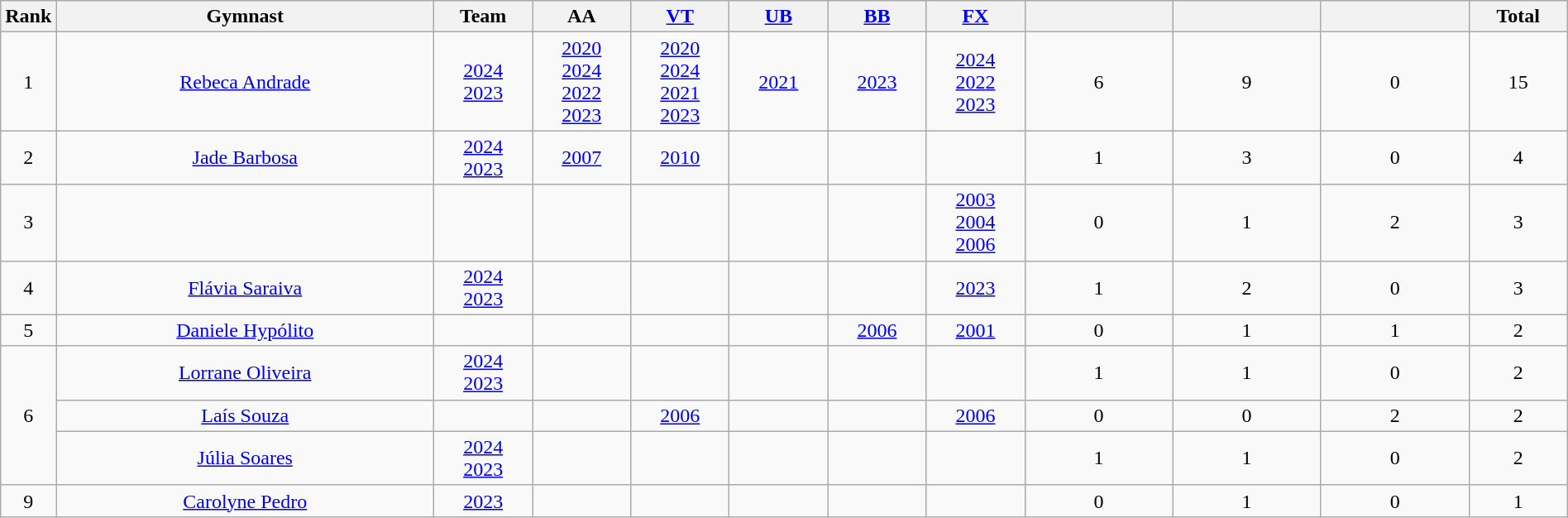<table class="wikitable sortable" width=100% style="text-align:center;">
<tr>
<th style="width:1.8em;">Rank</th>
<th class=unsortable>Gymnast</th>
<th style="width:4.5em;">Team</th>
<th style="width:4.5em;">AA</th>
<th style="width:4.5em;"><a href='#'>VT</a></th>
<th style="width:4.5em;"><a href='#'>UB</a></th>
<th style="width:4.5em;"><a href='#'>BB</a></th>
<th style="width:4.5em;"><a href='#'>FX</a></th>
<th style="width:7.0em;"></th>
<th style="width:7.0em;"></th>
<th style="width:7.0em;"></th>
<th style="width:4.5em;">Total</th>
</tr>
<tr>
<td>1</td>
<td><a href='#'>Rebeca Andrade</a></td>
<td> <a href='#'>2024</a><br> <a href='#'>2023</a></td>
<td> <a href='#'>2020</a><br> <a href='#'>2024</a><br> <a href='#'>2022</a><br> <a href='#'>2023</a></td>
<td> <a href='#'>2020</a><br> <a href='#'>2024</a><br>  <a href='#'>2021</a><br> <a href='#'>2023</a></td>
<td> <a href='#'>2021</a></td>
<td> <a href='#'>2023</a></td>
<td> <a href='#'>2024</a><br> <a href='#'>2022</a><br> <a href='#'>2023</a></td>
<td>6</td>
<td>9</td>
<td>0</td>
<td>15</td>
</tr>
<tr>
<td>2</td>
<td><a href='#'>Jade Barbosa</a></td>
<td> <a href='#'>2024</a><br> <a href='#'>2023</a></td>
<td> <a href='#'>2007</a></td>
<td> <a href='#'>2010</a></td>
<td></td>
<td></td>
<td></td>
<td>1</td>
<td>3</td>
<td>0</td>
<td>4</td>
</tr>
<tr>
<td>3</td>
<td></td>
<td></td>
<td></td>
<td></td>
<td></td>
<td></td>
<td> <a href='#'>2003</a><br> <a href='#'>2004</a><br> <a href='#'>2006</a></td>
<td>0</td>
<td>1</td>
<td>2</td>
<td>3</td>
</tr>
<tr>
<td>4</td>
<td><a href='#'>Flávia Saraiva</a></td>
<td> <a href='#'>2024</a><br> <a href='#'>2023</a></td>
<td></td>
<td></td>
<td></td>
<td></td>
<td> <a href='#'>2023</a></td>
<td>1</td>
<td>2</td>
<td>0</td>
<td>3</td>
</tr>
<tr>
<td>5</td>
<td><a href='#'>Daniele Hypólito</a></td>
<td></td>
<td></td>
<td></td>
<td></td>
<td> <a href='#'>2006</a></td>
<td> <a href='#'>2001</a></td>
<td>0</td>
<td>1</td>
<td>1</td>
<td>2</td>
</tr>
<tr>
<td rowspan="3">6</td>
<td><a href='#'>Lorrane Oliveira</a></td>
<td> <a href='#'>2024</a><br> <a href='#'>2023</a></td>
<td></td>
<td></td>
<td></td>
<td></td>
<td></td>
<td>1</td>
<td>1</td>
<td>0</td>
<td>2</td>
</tr>
<tr>
<td><a href='#'>Laís Souza</a></td>
<td></td>
<td></td>
<td> <a href='#'>2006</a></td>
<td></td>
<td></td>
<td> <a href='#'>2006</a></td>
<td>0</td>
<td>0</td>
<td>2</td>
<td>2</td>
</tr>
<tr>
<td><a href='#'>Júlia Soares</a></td>
<td> <a href='#'>2024</a><br> <a href='#'>2023</a></td>
<td></td>
<td></td>
<td></td>
<td></td>
<td></td>
<td>1</td>
<td>1</td>
<td>0</td>
<td>2</td>
</tr>
<tr>
<td>9</td>
<td><a href='#'>Carolyne Pedro</a></td>
<td> <a href='#'>2023</a></td>
<td></td>
<td></td>
<td></td>
<td></td>
<td></td>
<td>0</td>
<td>1</td>
<td>0</td>
<td>1</td>
</tr>
</table>
